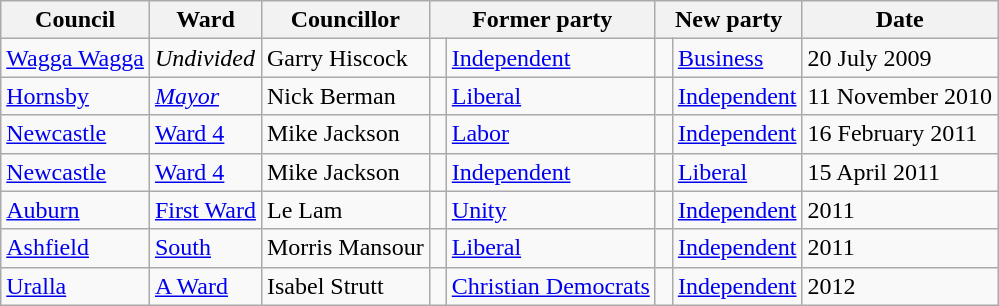<table class="wikitable sortable">
<tr>
<th>Council</th>
<th>Ward</th>
<th>Councillor</th>
<th colspan="2">Former party</th>
<th colspan="2">New party</th>
<th>Date</th>
</tr>
<tr>
<td><a href='#'>Wagga Wagga</a></td>
<td><em>Undivided</em></td>
<td>Garry Hiscock</td>
<td> </td>
<td><a href='#'>Independent</a></td>
<td> </td>
<td><a href='#'>Business</a></td>
<td>20 July 2009</td>
</tr>
<tr>
<td><a href='#'>Hornsby</a></td>
<td><em><a href='#'>Mayor</a></em></td>
<td>Nick Berman</td>
<td> </td>
<td><a href='#'>Liberal</a></td>
<td> </td>
<td><a href='#'>Independent</a></td>
<td>11 November 2010</td>
</tr>
<tr>
<td><a href='#'>Newcastle</a></td>
<td><a href='#'>Ward 4</a></td>
<td>Mike Jackson</td>
<td> </td>
<td><a href='#'>Labor</a></td>
<td> </td>
<td><a href='#'>Independent</a></td>
<td>16 February 2011</td>
</tr>
<tr>
<td><a href='#'>Newcastle</a></td>
<td><a href='#'>Ward 4</a></td>
<td>Mike Jackson</td>
<td> </td>
<td><a href='#'>Independent</a></td>
<td> </td>
<td><a href='#'>Liberal</a></td>
<td>15 April 2011</td>
</tr>
<tr>
<td><a href='#'>Auburn</a></td>
<td><a href='#'>First Ward</a></td>
<td>Le Lam</td>
<td> </td>
<td><a href='#'>Unity</a></td>
<td> </td>
<td><a href='#'>Independent</a></td>
<td>2011</td>
</tr>
<tr>
<td><a href='#'>Ashfield</a></td>
<td><a href='#'>South</a></td>
<td>Morris Mansour</td>
<td> </td>
<td><a href='#'>Liberal</a></td>
<td> </td>
<td><a href='#'>Independent</a></td>
<td>2011</td>
</tr>
<tr>
<td><a href='#'>Uralla</a></td>
<td><a href='#'>A Ward</a></td>
<td>Isabel Strutt</td>
<td> </td>
<td><a href='#'>Christian Democrats</a></td>
<td> </td>
<td><a href='#'>Independent</a></td>
<td>2012</td>
</tr>
</table>
